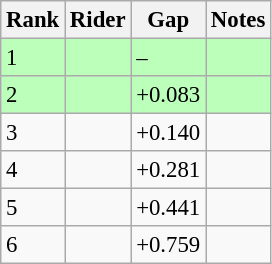<table class="wikitable" style="font-size:95%" style="text-align:center; width:35em;">
<tr>
<th>Rank</th>
<th>Rider</th>
<th>Gap</th>
<th>Notes</th>
</tr>
<tr bgcolor=bbffbb>
<td>1</td>
<td align=left></td>
<td>–</td>
<td></td>
</tr>
<tr bgcolor=bbffbb>
<td>2</td>
<td align=left></td>
<td>+0.083</td>
<td></td>
</tr>
<tr>
<td>3</td>
<td align=left></td>
<td>+0.140</td>
<td></td>
</tr>
<tr>
<td>4</td>
<td align=left></td>
<td>+0.281</td>
<td></td>
</tr>
<tr>
<td>5</td>
<td align=left></td>
<td>+0.441</td>
<td></td>
</tr>
<tr>
<td>6</td>
<td align=left></td>
<td>+0.759</td>
<td></td>
</tr>
</table>
